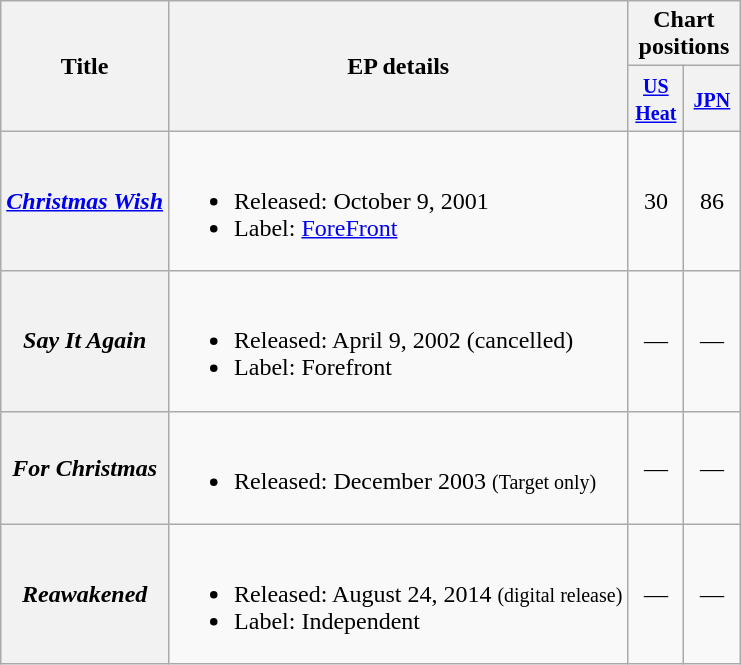<table class="wikitable plainrowheaders">
<tr>
<th rowspan=2>Title</th>
<th rowspan=2>EP details</th>
<th colspan=2>Chart positions</th>
</tr>
<tr>
<th width=30><small><a href='#'>US<br>Heat</a></small><br></th>
<th width=30><small><a href='#'>JPN</a></small><br></th>
</tr>
<tr>
<th scope="row"><em><a href='#'>Christmas Wish</a></em></th>
<td><br><ul><li>Released: October 9, 2001</li><li>Label: <a href='#'>ForeFront</a></li></ul></td>
<td align=center>30</td>
<td align=center>86</td>
</tr>
<tr>
<th scope="row"><em>Say It Again</em></th>
<td><br><ul><li>Released: April 9, 2002 (cancelled)</li><li>Label: Forefront</li></ul></td>
<td align=center>—</td>
<td align=center>—</td>
</tr>
<tr>
<th scope="row"><em>For Christmas</em></th>
<td><br><ul><li>Released: December 2003 <small>(Target only)</small></li></ul></td>
<td align=center>—</td>
<td align=center>—</td>
</tr>
<tr>
<th scope="row"><em>Reawakened</em></th>
<td><br><ul><li>Released: August 24, 2014 <small>(digital release)</small></li><li>Label: Independent</li></ul></td>
<td align=center>—</td>
<td align=center>—</td>
</tr>
</table>
